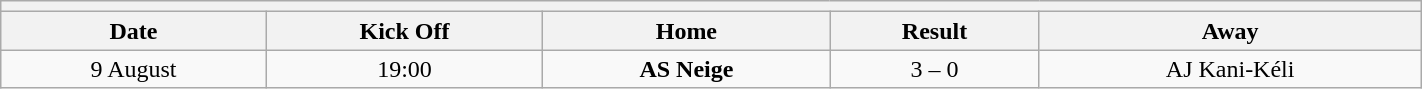<table class="wikitable collapsible collapsed" style="font-size: 100%; margin:0px;" width="75%">
<tr>
<th colspan="7" style="text-align:left;"></th>
</tr>
<tr>
<th><strong>Date</strong></th>
<th><strong>Kick Off</strong></th>
<th><strong>Home</strong></th>
<th><strong>Result</strong></th>
<th><strong>Away</strong></th>
</tr>
<tr>
<td align=center>9 August</td>
<td align=center>19:00</td>
<td align=center><strong>AS Neige</strong></td>
<td align=center>3 – 0</td>
<td align=center>AJ Kani-Kéli</td>
</tr>
</table>
